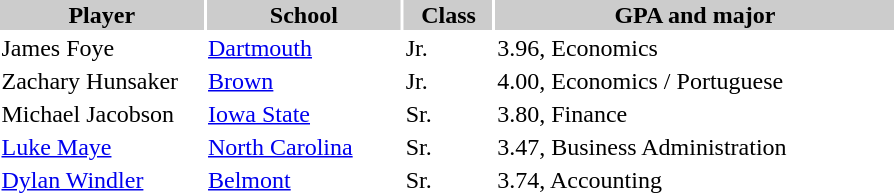<table style="width:600px" "border:'1' 'solid' 'gray' ">
<tr>
<th style="background:#ccc; width:23%;">Player</th>
<th style="background:#ccc; width:22%;">School</th>
<th style="background:#ccc; width:10%;">Class</th>
<th style="background:#ccc; width:45%;">GPA and major</th>
</tr>
<tr>
<td>James Foye</td>
<td><a href='#'>Dartmouth</a></td>
<td>Jr.</td>
<td>3.96, Economics</td>
</tr>
<tr>
<td>Zachary Hunsaker</td>
<td><a href='#'>Brown</a></td>
<td>Jr.</td>
<td>4.00, Economics / Portuguese</td>
</tr>
<tr>
<td>Michael Jacobson</td>
<td><a href='#'>Iowa State</a></td>
<td>Sr.</td>
<td>3.80, Finance</td>
</tr>
<tr>
<td><a href='#'>Luke Maye</a></td>
<td><a href='#'>North Carolina</a></td>
<td>Sr.</td>
<td>3.47, Business Administration</td>
</tr>
<tr>
<td><a href='#'>Dylan Windler</a></td>
<td><a href='#'>Belmont</a></td>
<td>Sr.</td>
<td>3.74, Accounting</td>
</tr>
</table>
